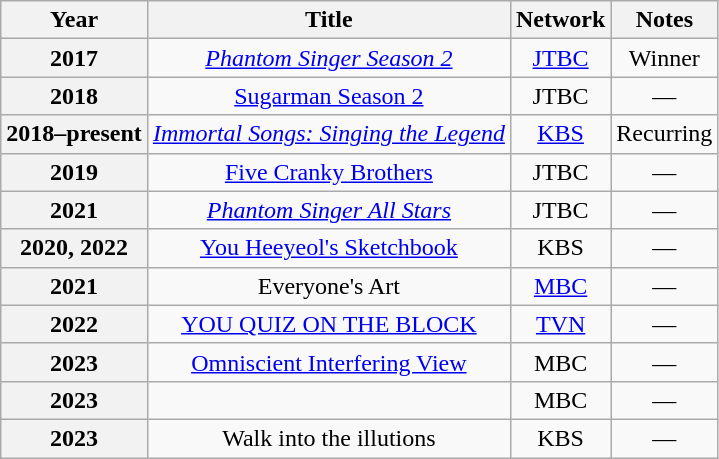<table class="wikitable plainrowheaders" style="text-align:center">
<tr>
<th scope="col">Year</th>
<th scope="col">Title</th>
<th scope="col">Network</th>
<th scope="col">Notes</th>
</tr>
<tr>
<th scope="row">2017</th>
<td><em><a href='#'>Phantom Singer Season 2</a></em></td>
<td><a href='#'>JTBC</a></td>
<td>Winner</td>
</tr>
<tr>
<th scope="row">2018</th>
<td><a href='#'>Sugarman Season 2</a></td>
<td>JTBC</td>
<td>—</td>
</tr>
<tr>
<th scope="row">2018–present</th>
<td><em><a href='#'>Immortal Songs: Singing the Legend</a></em></td>
<td><a href='#'>KBS</a></td>
<td>Recurring</td>
</tr>
<tr>
<th scope="row">2019</th>
<td><a href='#'>Five Cranky Brothers</a></td>
<td>JTBC</td>
<td>—</td>
</tr>
<tr>
<th scope="row">2021</th>
<td><em><a href='#'>Phantom Singer All Stars</a></em></td>
<td>JTBC</td>
<td>—</td>
</tr>
<tr>
<th scope="row">2020, 2022</th>
<td><a href='#'>You Heeyeol's Sketchbook</a></td>
<td>KBS</td>
<td>—</td>
</tr>
<tr>
<th scope="row">2021</th>
<td>Everyone's Art</td>
<td><a href='#'>MBC</a></td>
<td>—</td>
</tr>
<tr>
<th scope="row">2022</th>
<td><a href='#'>YOU QUIZ ON THE BLOCK</a></td>
<td><a href='#'>TVN</a></td>
<td>—</td>
</tr>
<tr>
<th scope="row">2023</th>
<td><a href='#'>Omniscient Interfering View</a></td>
<td>MBC</td>
<td>—</td>
</tr>
<tr>
<th scope="row">2023</th>
<td></td>
<td>MBC</td>
<td>—</td>
</tr>
<tr>
<th scope="row">2023</th>
<td>Walk into the illutions</td>
<td>KBS</td>
<td>—</td>
</tr>
</table>
